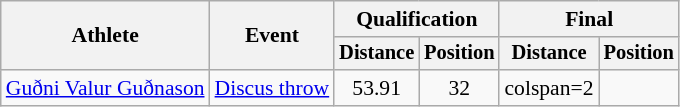<table class=wikitable style="font-size:90%">
<tr>
<th rowspan="2">Athlete</th>
<th rowspan="2">Event</th>
<th colspan="2">Qualification</th>
<th colspan="2">Final</th>
</tr>
<tr style="font-size:95%">
<th>Distance</th>
<th>Position</th>
<th>Distance</th>
<th>Position</th>
</tr>
<tr style=text-align:center>
<td style=text-align:left><a href='#'>Guðni Valur Guðnason</a></td>
<td style=text-align:left><a href='#'>Discus throw</a></td>
<td>53.91</td>
<td>32</td>
<td>colspan=2 </td>
</tr>
</table>
